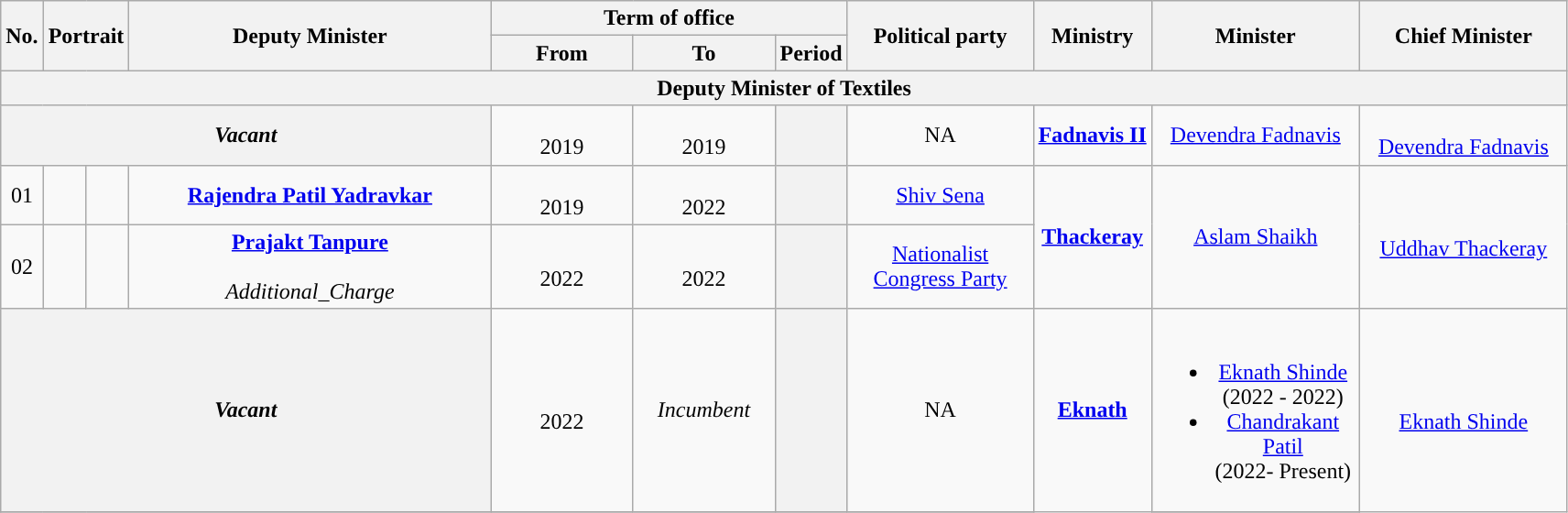<table class="wikitable" style="text-align:center">
<tr>
<th rowspan="2">No.</th>
<th rowspan="2" colspan="2">Portrait</th>
<th rowspan="2" style="width:16em">Deputy Minister<br></th>
<th colspan="3">Term of office</th>
<th rowspan="2" style="width:8em">Political party</th>
<th rowspan="2">Ministry</th>
<th rowspan="2" style="width:9em">Minister</th>
<th rowspan="2" style="width:9em">Chief Minister</th>
</tr>
<tr>
<th style="width:6em">From</th>
<th style="width:6em">To</th>
<th>Period</th>
</tr>
<tr>
<th colspan="11">Deputy Minister of Textiles</th>
</tr>
<tr>
<th colspan="04"><strong><em> Vacant</em></strong></th>
<td><br>2019</td>
<td><br>2019</td>
<th></th>
<td>NA</td>
<td rowspan="1"><a href='#'><strong>Fadnavis II</strong></a></td>
<td><a href='#'>Devendra Fadnavis</a></td>
<td rowspan="1"> <br><a href='#'>Devendra Fadnavis</a></td>
</tr>
<tr>
<td>01</td>
<td style="color:inherit;background:"></td>
<td></td>
<td><strong><a href='#'>Rajendra Patil Yadravkar</a></strong> <br> </td>
<td><br>2019</td>
<td><br>2022</td>
<th></th>
<td><a href='#'>Shiv Sena</a></td>
<td rowspan="2"><a href='#'><strong>Thackeray</strong></a></td>
<td rowspan="2"><a href='#'>Aslam Shaikh</a></td>
<td rowspan="2"> <br><a href='#'>Uddhav Thackeray</a></td>
</tr>
<tr>
<td>02</td>
<td style="color:inherit;background:"></td>
<td></td>
<td><strong><a href='#'>Prajakt Tanpure</a></strong> <br> <br><em>Additional_Charge</em></td>
<td><br>2022</td>
<td><br>2022</td>
<th></th>
<td><a href='#'>Nationalist Congress Party</a></td>
</tr>
<tr>
<th colspan="04"><strong><em>Vacant</em></strong></th>
<td><br>2022</td>
<td><em>Incumbent</em></td>
<th></th>
<td>NA</td>
<td rowspan="2"><a href='#'><strong>Eknath</strong></a></td>
<td><br><ul><li><a href='#'>Eknath Shinde</a><br>(2022 - 2022)</li><li><a href='#'>Chandrakant Patil</a><br> (2022- Present)</li></ul></td>
<td rowspan="2"> <br><a href='#'>Eknath Shinde</a></td>
</tr>
<tr>
</tr>
</table>
